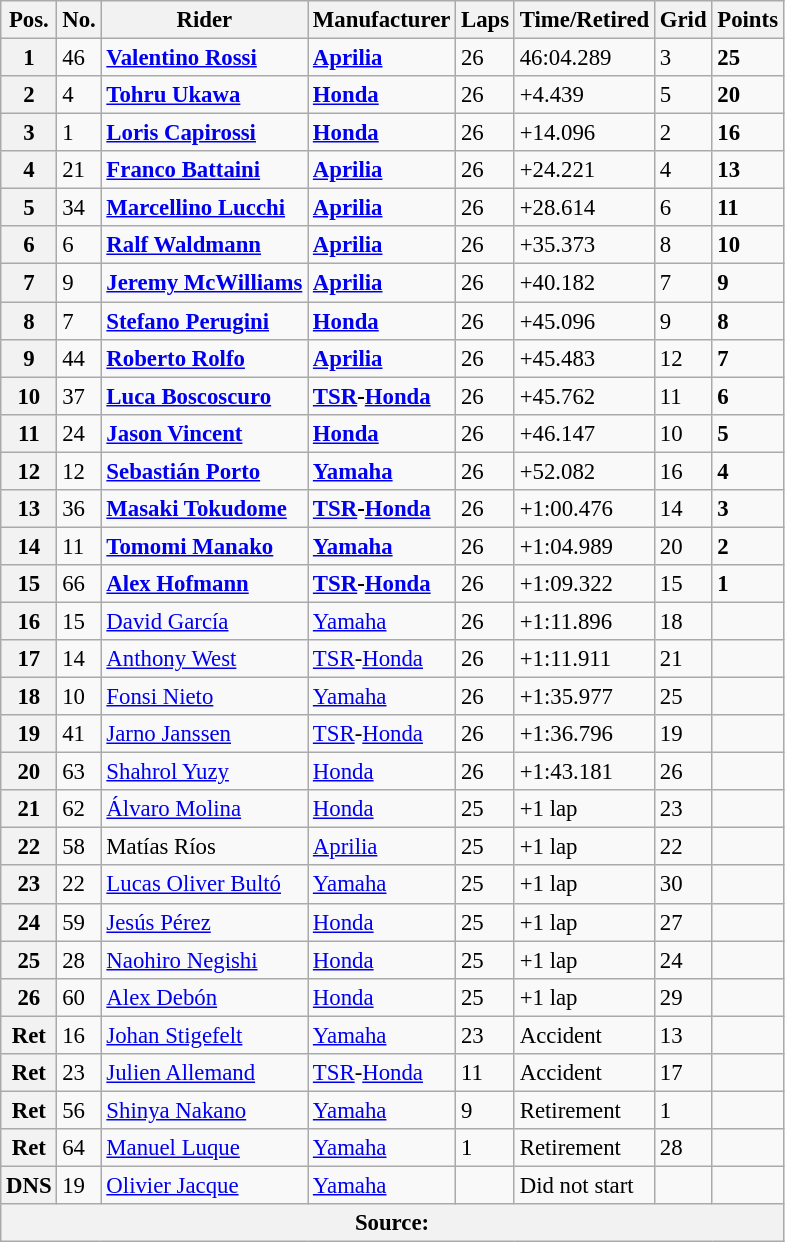<table class="wikitable" style="font-size: 95%;">
<tr>
<th>Pos.</th>
<th>No.</th>
<th>Rider</th>
<th>Manufacturer</th>
<th>Laps</th>
<th>Time/Retired</th>
<th>Grid</th>
<th>Points</th>
</tr>
<tr>
<th>1</th>
<td>46</td>
<td> <strong><a href='#'>Valentino Rossi</a></strong></td>
<td><strong><a href='#'>Aprilia</a></strong></td>
<td>26</td>
<td>46:04.289</td>
<td>3</td>
<td><strong>25</strong></td>
</tr>
<tr>
<th>2</th>
<td>4</td>
<td> <strong><a href='#'>Tohru Ukawa</a></strong></td>
<td><strong><a href='#'>Honda</a></strong></td>
<td>26</td>
<td>+4.439</td>
<td>5</td>
<td><strong>20</strong></td>
</tr>
<tr>
<th>3</th>
<td>1</td>
<td> <strong><a href='#'>Loris Capirossi</a></strong></td>
<td><strong><a href='#'>Honda</a></strong></td>
<td>26</td>
<td>+14.096</td>
<td>2</td>
<td><strong>16</strong></td>
</tr>
<tr>
<th>4</th>
<td>21</td>
<td> <strong><a href='#'>Franco Battaini</a></strong></td>
<td><strong><a href='#'>Aprilia</a></strong></td>
<td>26</td>
<td>+24.221</td>
<td>4</td>
<td><strong>13</strong></td>
</tr>
<tr>
<th>5</th>
<td>34</td>
<td> <strong><a href='#'>Marcellino Lucchi</a></strong></td>
<td><strong><a href='#'>Aprilia</a></strong></td>
<td>26</td>
<td>+28.614</td>
<td>6</td>
<td><strong>11</strong></td>
</tr>
<tr>
<th>6</th>
<td>6</td>
<td> <strong><a href='#'>Ralf Waldmann</a></strong></td>
<td><strong><a href='#'>Aprilia</a></strong></td>
<td>26</td>
<td>+35.373</td>
<td>8</td>
<td><strong>10</strong></td>
</tr>
<tr>
<th>7</th>
<td>9</td>
<td> <strong><a href='#'>Jeremy McWilliams</a></strong></td>
<td><strong><a href='#'>Aprilia</a></strong></td>
<td>26</td>
<td>+40.182</td>
<td>7</td>
<td><strong>9</strong></td>
</tr>
<tr>
<th>8</th>
<td>7</td>
<td> <strong><a href='#'>Stefano Perugini</a></strong></td>
<td><strong><a href='#'>Honda</a></strong></td>
<td>26</td>
<td>+45.096</td>
<td>9</td>
<td><strong>8</strong></td>
</tr>
<tr>
<th>9</th>
<td>44</td>
<td> <strong><a href='#'>Roberto Rolfo</a></strong></td>
<td><strong><a href='#'>Aprilia</a></strong></td>
<td>26</td>
<td>+45.483</td>
<td>12</td>
<td><strong>7</strong></td>
</tr>
<tr>
<th>10</th>
<td>37</td>
<td> <strong><a href='#'>Luca Boscoscuro</a></strong></td>
<td><strong><a href='#'>TSR</a>-<a href='#'>Honda</a></strong></td>
<td>26</td>
<td>+45.762</td>
<td>11</td>
<td><strong>6</strong></td>
</tr>
<tr>
<th>11</th>
<td>24</td>
<td> <strong><a href='#'>Jason Vincent</a></strong></td>
<td><strong><a href='#'>Honda</a></strong></td>
<td>26</td>
<td>+46.147</td>
<td>10</td>
<td><strong>5</strong></td>
</tr>
<tr>
<th>12</th>
<td>12</td>
<td> <strong><a href='#'>Sebastián Porto</a></strong></td>
<td><strong><a href='#'>Yamaha</a></strong></td>
<td>26</td>
<td>+52.082</td>
<td>16</td>
<td><strong>4</strong></td>
</tr>
<tr>
<th>13</th>
<td>36</td>
<td> <strong><a href='#'>Masaki Tokudome</a></strong></td>
<td><strong><a href='#'>TSR</a>-<a href='#'>Honda</a></strong></td>
<td>26</td>
<td>+1:00.476</td>
<td>14</td>
<td><strong>3</strong></td>
</tr>
<tr>
<th>14</th>
<td>11</td>
<td> <strong><a href='#'>Tomomi Manako</a></strong></td>
<td><strong><a href='#'>Yamaha</a></strong></td>
<td>26</td>
<td>+1:04.989</td>
<td>20</td>
<td><strong>2</strong></td>
</tr>
<tr>
<th>15</th>
<td>66</td>
<td> <strong><a href='#'>Alex Hofmann</a></strong></td>
<td><strong><a href='#'>TSR</a>-<a href='#'>Honda</a></strong></td>
<td>26</td>
<td>+1:09.322</td>
<td>15</td>
<td><strong>1</strong></td>
</tr>
<tr>
<th>16</th>
<td>15</td>
<td> <a href='#'>David García</a></td>
<td><a href='#'>Yamaha</a></td>
<td>26</td>
<td>+1:11.896</td>
<td>18</td>
<td></td>
</tr>
<tr>
<th>17</th>
<td>14</td>
<td> <a href='#'>Anthony West</a></td>
<td><a href='#'>TSR</a>-<a href='#'>Honda</a></td>
<td>26</td>
<td>+1:11.911</td>
<td>21</td>
<td></td>
</tr>
<tr>
<th>18</th>
<td>10</td>
<td> <a href='#'>Fonsi Nieto</a></td>
<td><a href='#'>Yamaha</a></td>
<td>26</td>
<td>+1:35.977</td>
<td>25</td>
<td></td>
</tr>
<tr>
<th>19</th>
<td>41</td>
<td> <a href='#'>Jarno Janssen</a></td>
<td><a href='#'>TSR</a>-<a href='#'>Honda</a></td>
<td>26</td>
<td>+1:36.796</td>
<td>19</td>
<td></td>
</tr>
<tr>
<th>20</th>
<td>63</td>
<td> <a href='#'>Shahrol Yuzy</a></td>
<td><a href='#'>Honda</a></td>
<td>26</td>
<td>+1:43.181</td>
<td>26</td>
<td></td>
</tr>
<tr>
<th>21</th>
<td>62</td>
<td> <a href='#'>Álvaro Molina</a></td>
<td><a href='#'>Honda</a></td>
<td>25</td>
<td>+1 lap</td>
<td>23</td>
<td></td>
</tr>
<tr>
<th>22</th>
<td>58</td>
<td> Matías Ríos</td>
<td><a href='#'>Aprilia</a></td>
<td>25</td>
<td>+1 lap</td>
<td>22</td>
<td></td>
</tr>
<tr>
<th>23</th>
<td>22</td>
<td> <a href='#'>Lucas Oliver Bultó</a></td>
<td><a href='#'>Yamaha</a></td>
<td>25</td>
<td>+1 lap</td>
<td>30</td>
<td></td>
</tr>
<tr>
<th>24</th>
<td>59</td>
<td> <a href='#'>Jesús Pérez</a></td>
<td><a href='#'>Honda</a></td>
<td>25</td>
<td>+1 lap</td>
<td>27</td>
<td></td>
</tr>
<tr>
<th>25</th>
<td>28</td>
<td> <a href='#'>Naohiro Negishi</a></td>
<td><a href='#'>Honda</a></td>
<td>25</td>
<td>+1 lap</td>
<td>24</td>
<td></td>
</tr>
<tr>
<th>26</th>
<td>60</td>
<td> <a href='#'>Alex Debón</a></td>
<td><a href='#'>Honda</a></td>
<td>25</td>
<td>+1 lap</td>
<td>29</td>
<td></td>
</tr>
<tr>
<th>Ret</th>
<td>16</td>
<td> <a href='#'>Johan Stigefelt</a></td>
<td><a href='#'>Yamaha</a></td>
<td>23</td>
<td>Accident</td>
<td>13</td>
<td></td>
</tr>
<tr>
<th>Ret</th>
<td>23</td>
<td> <a href='#'>Julien Allemand</a></td>
<td><a href='#'>TSR</a>-<a href='#'>Honda</a></td>
<td>11</td>
<td>Accident</td>
<td>17</td>
<td></td>
</tr>
<tr>
<th>Ret</th>
<td>56</td>
<td> <a href='#'>Shinya Nakano</a></td>
<td><a href='#'>Yamaha</a></td>
<td>9</td>
<td>Retirement</td>
<td>1</td>
<td></td>
</tr>
<tr>
<th>Ret</th>
<td>64</td>
<td> <a href='#'>Manuel Luque</a></td>
<td><a href='#'>Yamaha</a></td>
<td>1</td>
<td>Retirement</td>
<td>28</td>
<td></td>
</tr>
<tr>
<th>DNS</th>
<td>19</td>
<td> <a href='#'>Olivier Jacque</a></td>
<td><a href='#'>Yamaha</a></td>
<td></td>
<td>Did not start</td>
<td></td>
<td></td>
</tr>
<tr>
<th colspan=8>Source: </th>
</tr>
</table>
